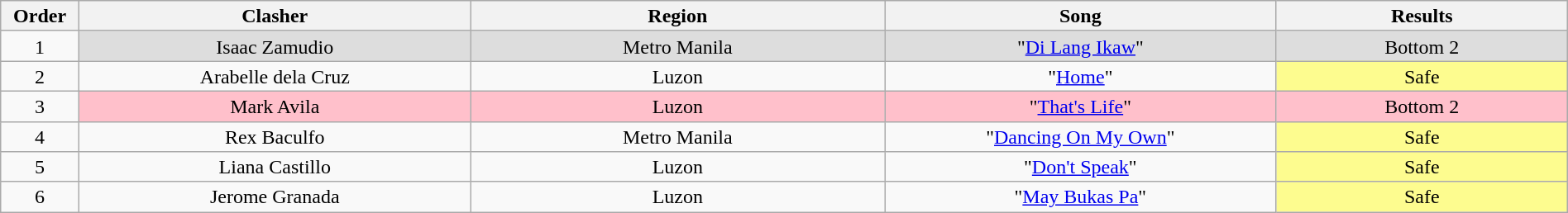<table class="wikitable" style="text-align:center; line-height:17px; width:100%;">
<tr>
<th width="5%">Order</th>
<th width="25%">Clasher</th>
<th>Region</th>
<th width="25%">Song</th>
<th>Results</th>
</tr>
<tr>
<td>1</td>
<td style="background:#ddd;">Isaac Zamudio</td>
<td style="background:#ddd;">Metro Manila</td>
<td style="background:#ddd;">"<a href='#'>Di Lang Ikaw</a>"</td>
<td style="background:#ddd;">Bottom 2</td>
</tr>
<tr>
<td>2</td>
<td>Arabelle dela Cruz</td>
<td>Luzon</td>
<td>"<a href='#'>Home</a>"</td>
<td style="background:#fdfc8f;">Safe</td>
</tr>
<tr>
<td>3</td>
<td style="background:pink;">Mark Avila</td>
<td style="background:pink;">Luzon</td>
<td style="background:pink;">"<a href='#'>That's Life</a>"</td>
<td style="background:pink;">Bottom 2</td>
</tr>
<tr>
<td>4</td>
<td>Rex Baculfo</td>
<td>Metro Manila</td>
<td>"<a href='#'>Dancing On My Own</a>"</td>
<td style="background:#fdfc8f;">Safe</td>
</tr>
<tr>
<td>5</td>
<td>Liana Castillo</td>
<td>Luzon</td>
<td>"<a href='#'>Don't Speak</a>"</td>
<td style="background:#fdfc8f;">Safe</td>
</tr>
<tr>
<td>6</td>
<td>Jerome Granada</td>
<td>Luzon</td>
<td>"<a href='#'>May Bukas Pa</a>"</td>
<td style="background:#fdfc8f;">Safe</td>
</tr>
</table>
